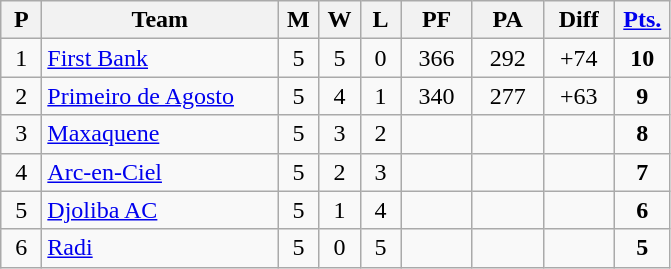<table class=wikitable>
<tr align=center>
<th width=20px>P</th>
<th width=150px>Team</th>
<th width=20px>M</th>
<th width=20px>W</th>
<th width=20px>L</th>
<th width=40px>PF</th>
<th width=40px>PA</th>
<th width=40px>Diff</th>
<th width=30px><a href='#'>Pts.</a></th>
</tr>
<tr align=center>
<td>1</td>
<td align=left> <a href='#'>First Bank</a></td>
<td>5</td>
<td>5</td>
<td>0</td>
<td>366</td>
<td>292</td>
<td>+74</td>
<td><strong>10</strong></td>
</tr>
<tr align=center>
<td>2</td>
<td align=left> <a href='#'>Primeiro de Agosto</a></td>
<td>5</td>
<td>4</td>
<td>1</td>
<td>340</td>
<td>277</td>
<td>+63</td>
<td><strong>9</strong></td>
</tr>
<tr align=center>
<td>3</td>
<td align=left> <a href='#'>Maxaquene</a></td>
<td>5</td>
<td>3</td>
<td>2</td>
<td></td>
<td></td>
<td></td>
<td><strong>8</strong></td>
</tr>
<tr align=center>
<td>4</td>
<td align=left> <a href='#'>Arc-en-Ciel</a></td>
<td>5</td>
<td>2</td>
<td>3</td>
<td></td>
<td></td>
<td></td>
<td><strong>7</strong></td>
</tr>
<tr align=center>
<td>5</td>
<td align=left> <a href='#'>Djoliba AC</a></td>
<td>5</td>
<td>1</td>
<td>4</td>
<td></td>
<td></td>
<td></td>
<td><strong>6</strong></td>
</tr>
<tr align=center>
<td>6</td>
<td align=left> <a href='#'>Radi</a></td>
<td>5</td>
<td>0</td>
<td>5</td>
<td></td>
<td></td>
<td></td>
<td><strong>5</strong></td>
</tr>
</table>
